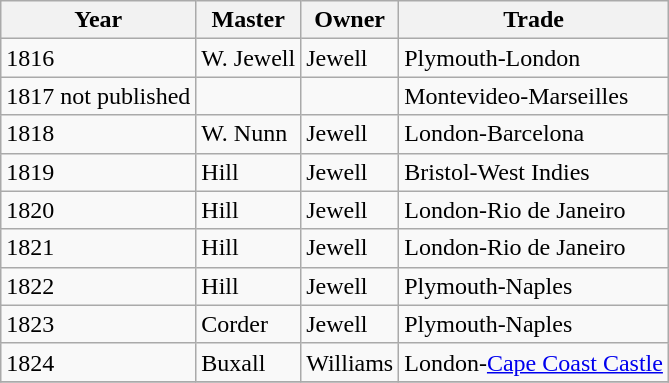<table class="sortable wikitable">
<tr>
<th>Year</th>
<th>Master</th>
<th>Owner</th>
<th>Trade</th>
</tr>
<tr>
<td>1816</td>
<td>W. Jewell</td>
<td>Jewell</td>
<td>Plymouth-London</td>
</tr>
<tr>
<td>1817 not published</td>
<td></td>
<td></td>
<td>Montevideo-Marseilles</td>
</tr>
<tr>
<td>1818</td>
<td>W. Nunn</td>
<td>Jewell</td>
<td>London-Barcelona</td>
</tr>
<tr>
<td>1819</td>
<td>Hill</td>
<td>Jewell</td>
<td>Bristol-West Indies</td>
</tr>
<tr>
<td>1820</td>
<td>Hill</td>
<td>Jewell</td>
<td>London-Rio de Janeiro</td>
</tr>
<tr>
<td>1821</td>
<td>Hill</td>
<td>Jewell</td>
<td>London-Rio de Janeiro</td>
</tr>
<tr>
<td>1822</td>
<td>Hill</td>
<td>Jewell</td>
<td>Plymouth-Naples</td>
</tr>
<tr>
<td>1823</td>
<td>Corder</td>
<td>Jewell</td>
<td>Plymouth-Naples</td>
</tr>
<tr>
<td>1824</td>
<td>Buxall</td>
<td>Williams</td>
<td>London-<a href='#'>Cape Coast Castle</a></td>
</tr>
<tr>
</tr>
</table>
